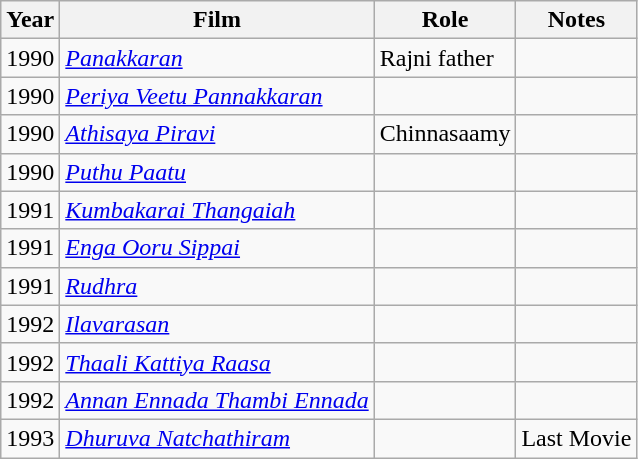<table class="wikitable sortable">
<tr>
<th>Year</th>
<th>Film</th>
<th>Role</th>
<th>Notes</th>
</tr>
<tr>
<td>1990</td>
<td><em><a href='#'>Panakkaran</a></em></td>
<td>Rajni father</td>
<td></td>
</tr>
<tr>
<td>1990</td>
<td><em><a href='#'>Periya Veetu Pannakkaran</a></em></td>
<td></td>
<td></td>
</tr>
<tr>
<td>1990</td>
<td><em><a href='#'>Athisaya Piravi</a></em></td>
<td>Chinnasaamy</td>
<td></td>
</tr>
<tr>
<td>1990</td>
<td><em><a href='#'>Puthu Paatu</a></em></td>
<td></td>
<td></td>
</tr>
<tr>
<td>1991</td>
<td><em><a href='#'>Kumbakarai Thangaiah</a></em></td>
<td></td>
<td></td>
</tr>
<tr>
<td>1991</td>
<td><em><a href='#'>Enga Ooru Sippai</a></em></td>
<td></td>
<td></td>
</tr>
<tr>
<td>1991</td>
<td><em><a href='#'>Rudhra</a></em></td>
<td></td>
<td></td>
</tr>
<tr>
<td>1992</td>
<td><em><a href='#'>Ilavarasan</a></em></td>
<td></td>
<td></td>
</tr>
<tr>
<td>1992</td>
<td><em><a href='#'>Thaali Kattiya Raasa</a></em></td>
<td></td>
<td></td>
</tr>
<tr>
<td>1992</td>
<td><em><a href='#'>Annan Ennada Thambi Ennada</a></em></td>
<td></td>
<td></td>
</tr>
<tr>
<td>1993</td>
<td><em><a href='#'>Dhuruva Natchathiram</a></em></td>
<td></td>
<td>Last Movie</td>
</tr>
</table>
